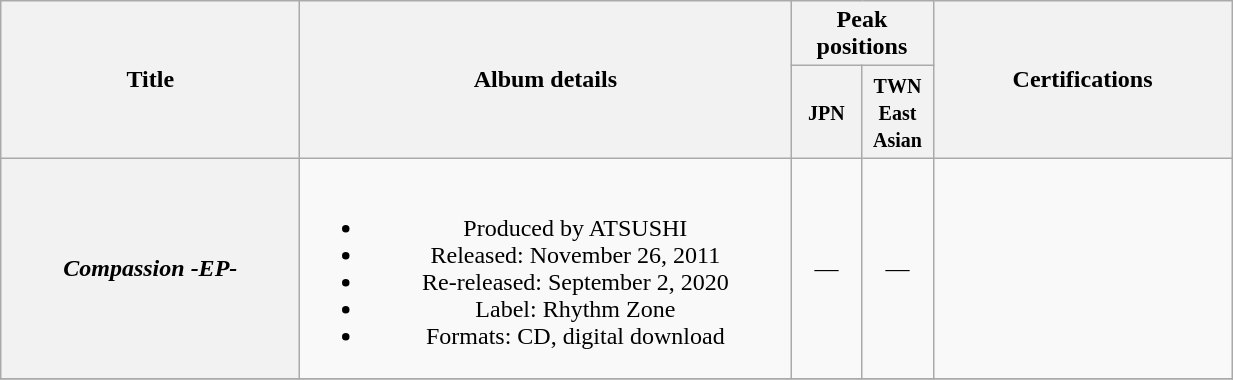<table class="wikitable plainrowheaders" style="text-align:center;">
<tr>
<th style="width:12em;" rowspan="2">Title</th>
<th style="width:20em;" rowspan="2">Album details</th>
<th colspan="2">Peak positions</th>
<th style="width:12em;" rowspan="2">Certifications</th>
</tr>
<tr>
<th style="width:2.5em;"><small>JPN</small><br></th>
<th style="width:2.5em;"><small>TWN East Asian</small><br></th>
</tr>
<tr>
<th scope="row"><em>Compassion -EP-</em></th>
<td><br><ul><li>Produced by ATSUSHI</li><li>Released: November 26, 2011 </li><li>Re-released: September 2, 2020 </li><li>Label: Rhythm Zone</li><li>Formats: CD, digital download</li></ul></td>
<td>—</td>
<td>—</td>
<td align="left"></td>
</tr>
<tr>
</tr>
</table>
